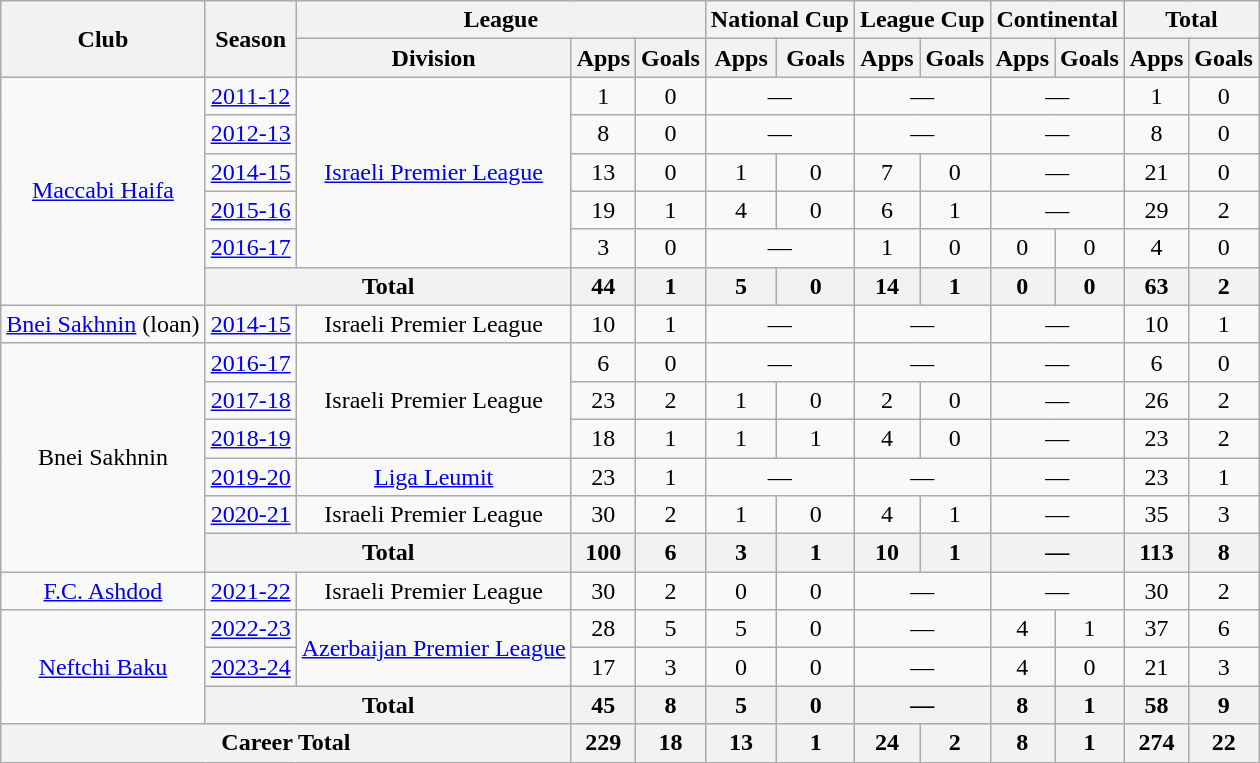<table class="wikitable" border="1" style="text-align: center;">
<tr>
<th rowspan="2">Club</th>
<th rowspan="2">Season</th>
<th colspan="3">League</th>
<th colspan="2">National Cup</th>
<th colspan="2">League Cup</th>
<th colspan="2">Continental</th>
<th colspan="2">Total</th>
</tr>
<tr>
<th>Division</th>
<th>Apps</th>
<th>Goals</th>
<th>Apps</th>
<th>Goals</th>
<th>Apps</th>
<th>Goals</th>
<th>Apps</th>
<th>Goals</th>
<th>Apps</th>
<th>Goals</th>
</tr>
<tr>
<td rowspan="6"><a href='#'>Maccabi Haifa</a></td>
<td><a href='#'>2011-12</a></td>
<td rowspan="5"><a href='#'>Israeli Premier League</a></td>
<td>1</td>
<td>0</td>
<td colspan="2">—</td>
<td colspan="2">—</td>
<td colspan="2">—</td>
<td>1</td>
<td>0</td>
</tr>
<tr>
<td><a href='#'>2012-13</a></td>
<td>8</td>
<td>0</td>
<td colspan="2">—</td>
<td colspan="2">—</td>
<td colspan="2">—</td>
<td>8</td>
<td>0</td>
</tr>
<tr>
<td><a href='#'>2014-15</a></td>
<td>13</td>
<td>0</td>
<td>1</td>
<td>0</td>
<td>7</td>
<td>0</td>
<td colspan="2">—</td>
<td>21</td>
<td>0</td>
</tr>
<tr>
<td><a href='#'>2015-16</a></td>
<td>19</td>
<td>1</td>
<td>4</td>
<td>0</td>
<td>6</td>
<td>1</td>
<td colspan="2">—</td>
<td>29</td>
<td>2</td>
</tr>
<tr>
<td><a href='#'>2016-17</a></td>
<td>3</td>
<td>0</td>
<td colspan="2">—</td>
<td>1</td>
<td>0</td>
<td>0</td>
<td>0</td>
<td>4</td>
<td>0</td>
</tr>
<tr>
<th colspan="2">Total</th>
<th>44</th>
<th>1</th>
<th>5</th>
<th>0</th>
<th>14</th>
<th>1</th>
<th>0</th>
<th>0</th>
<th>63</th>
<th>2</th>
</tr>
<tr>
<td><a href='#'>Bnei Sakhnin</a> (loan)</td>
<td><a href='#'>2014-15</a></td>
<td>Israeli Premier League</td>
<td>10</td>
<td>1</td>
<td colspan="2">—</td>
<td colspan="2">—</td>
<td colspan="2">—</td>
<td>10</td>
<td>1</td>
</tr>
<tr>
<td rowspan="6">Bnei Sakhnin</td>
<td><a href='#'>2016-17</a></td>
<td rowspan="3">Israeli Premier League</td>
<td>6</td>
<td>0</td>
<td colspan="2">—</td>
<td colspan="2">—</td>
<td colspan="2">—</td>
<td>6</td>
<td>0</td>
</tr>
<tr>
<td><a href='#'>2017-18</a></td>
<td>23</td>
<td>2</td>
<td>1</td>
<td>0</td>
<td>2</td>
<td>0</td>
<td colspan="2">—</td>
<td>26</td>
<td>2</td>
</tr>
<tr>
<td><a href='#'>2018-19</a></td>
<td>18</td>
<td>1</td>
<td>1</td>
<td>1</td>
<td>4</td>
<td>0</td>
<td colspan="2">—</td>
<td>23</td>
<td>2</td>
</tr>
<tr>
<td><a href='#'>2019-20</a></td>
<td><a href='#'>Liga Leumit</a></td>
<td>23</td>
<td>1</td>
<td colspan="2">—</td>
<td colspan="2">—</td>
<td colspan="2">—</td>
<td>23</td>
<td>1</td>
</tr>
<tr>
<td><a href='#'>2020-21</a></td>
<td>Israeli Premier League</td>
<td>30</td>
<td>2</td>
<td>1</td>
<td>0</td>
<td>4</td>
<td>1</td>
<td colspan="2">—</td>
<td>35</td>
<td>3</td>
</tr>
<tr>
<th colspan="2">Total</th>
<th>100</th>
<th>6</th>
<th>3</th>
<th>1</th>
<th>10</th>
<th>1</th>
<th colspan="2">—</th>
<th>113</th>
<th>8</th>
</tr>
<tr>
<td><a href='#'>F.C. Ashdod</a></td>
<td><a href='#'>2021-22</a></td>
<td>Israeli Premier League</td>
<td>30</td>
<td>2</td>
<td>0</td>
<td>0</td>
<td colspan="2">—</td>
<td colspan="2">—</td>
<td>30</td>
<td>2</td>
</tr>
<tr>
<td rowspan="3"><a href='#'>Neftchi Baku</a></td>
<td><a href='#'>2022-23</a></td>
<td rowspan="2"><a href='#'>Azerbaijan Premier League</a></td>
<td>28</td>
<td>5</td>
<td>5</td>
<td>0</td>
<td colspan="2">—</td>
<td>4</td>
<td>1</td>
<td>37</td>
<td>6</td>
</tr>
<tr>
<td><a href='#'>2023-24</a></td>
<td>17</td>
<td>3</td>
<td>0</td>
<td>0</td>
<td colspan="2">—</td>
<td>4</td>
<td>0</td>
<td>21</td>
<td>3</td>
</tr>
<tr>
<th colspan="2">Total</th>
<th>45</th>
<th>8</th>
<th>5</th>
<th>0</th>
<th colspan="2">—</th>
<th>8</th>
<th>1</th>
<th>58</th>
<th>9</th>
</tr>
<tr>
<th colspan="3">Career Total</th>
<th>229</th>
<th>18</th>
<th>13</th>
<th>1</th>
<th>24</th>
<th>2</th>
<th>8</th>
<th>1</th>
<th>274</th>
<th>22</th>
</tr>
</table>
